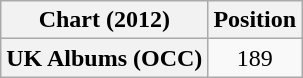<table class="wikitable plainrowheaders" style="text-align:center">
<tr>
<th scope="col">Chart (2012)</th>
<th scope="col">Position</th>
</tr>
<tr>
<th scope="row">UK Albums (OCC)</th>
<td>189</td>
</tr>
</table>
